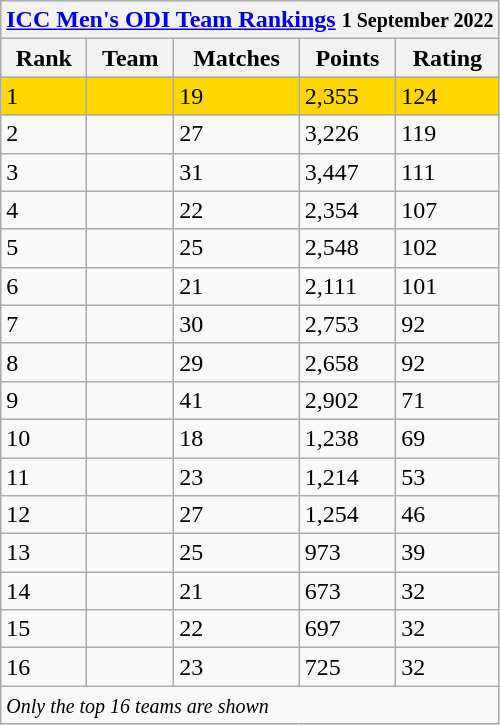<table class="wikitable" style="white-space:nowrap">
<tr>
<th colspan="5"><a href='#'>ICC Men's ODI Team Rankings</a> <small>1 September 2022</small></th>
</tr>
<tr>
<th>Rank</th>
<th>Team</th>
<th>Matches</th>
<th>Points</th>
<th>Rating</th>
</tr>
<tr style="background:gold">
<td>1</td>
<td style="text-align:left;"></td>
<td>19</td>
<td>2,355</td>
<td>124</td>
</tr>
<tr>
<td>2</td>
<td style="text-align:left;"></td>
<td>27</td>
<td>3,226</td>
<td>119</td>
</tr>
<tr>
<td>3</td>
<td style="text-align:left;"></td>
<td>31</td>
<td>3,447</td>
<td>111</td>
</tr>
<tr>
<td>4</td>
<td style="text-align:left;"></td>
<td>22</td>
<td>2,354</td>
<td>107</td>
</tr>
<tr>
<td>5</td>
<td style="text-align:left;"></td>
<td>25</td>
<td>2,548</td>
<td>102</td>
</tr>
<tr>
<td>6</td>
<td style="text-align:left;"></td>
<td>21</td>
<td>2,111</td>
<td>101</td>
</tr>
<tr>
<td>7</td>
<td style="text-align:left;"></td>
<td>30</td>
<td>2,753</td>
<td>92</td>
</tr>
<tr>
<td>8</td>
<td style="text-align:left;"></td>
<td>29</td>
<td>2,658</td>
<td>92</td>
</tr>
<tr>
<td>9</td>
<td style="text-align:left;"></td>
<td>41</td>
<td>2,902</td>
<td>71</td>
</tr>
<tr>
<td>10</td>
<td style="text-align:left;"></td>
<td>18</td>
<td>1,238</td>
<td>69</td>
</tr>
<tr>
<td>11</td>
<td style="text-align:left;"></td>
<td>23</td>
<td>1,214</td>
<td>53</td>
</tr>
<tr>
<td>12</td>
<td style="text-align:left;"></td>
<td>27</td>
<td>1,254</td>
<td>46</td>
</tr>
<tr>
<td>13</td>
<td style="text-align:left;"></td>
<td>25</td>
<td>973</td>
<td>39</td>
</tr>
<tr>
<td>14</td>
<td style="text-align:left;"></td>
<td>21</td>
<td>673</td>
<td>32</td>
</tr>
<tr>
<td>15</td>
<td style="text-align:left;"></td>
<td>22</td>
<td>697</td>
<td>32</td>
</tr>
<tr>
<td>16</td>
<td style="text-align:left;"></td>
<td>23</td>
<td>725</td>
<td>32</td>
</tr>
<tr>
<td colspan="5"><small><em>Only the top 16 teams are shown</em></small></td>
</tr>
</table>
